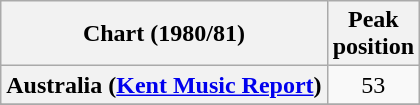<table class="wikitable sortable plainrowheaders" style="text-align:center">
<tr>
<th scope="col">Chart (1980/81)</th>
<th scope="col">Peak<br>position</th>
</tr>
<tr>
<th scope="row">Australia (<a href='#'>Kent Music Report</a>)</th>
<td>53</td>
</tr>
<tr>
</tr>
<tr>
</tr>
<tr>
</tr>
</table>
